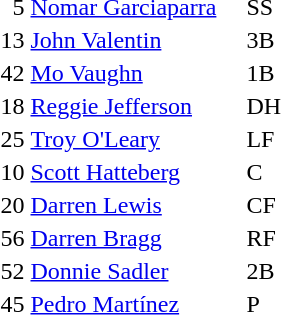<table>
<tr>
<td>  5</td>
<td><a href='#'>Nomar Garciaparra</a>    </td>
<td>SS</td>
</tr>
<tr>
<td>13</td>
<td><a href='#'>John Valentin</a></td>
<td>3B</td>
</tr>
<tr>
<td>42</td>
<td><a href='#'>Mo Vaughn</a></td>
<td>1B</td>
</tr>
<tr>
<td>18</td>
<td><a href='#'>Reggie Jefferson</a></td>
<td>DH</td>
</tr>
<tr>
<td>25</td>
<td><a href='#'>Troy O'Leary</a></td>
<td>LF</td>
</tr>
<tr>
<td>10</td>
<td><a href='#'>Scott Hatteberg</a></td>
<td>C</td>
</tr>
<tr>
<td>20</td>
<td><a href='#'>Darren Lewis</a></td>
<td>CF</td>
</tr>
<tr>
<td>56</td>
<td><a href='#'>Darren Bragg</a></td>
<td>RF</td>
</tr>
<tr>
<td>52</td>
<td><a href='#'>Donnie Sadler</a></td>
<td>2B</td>
</tr>
<tr>
<td>45</td>
<td><a href='#'>Pedro Martínez</a></td>
<td>P</td>
</tr>
<tr>
</tr>
</table>
